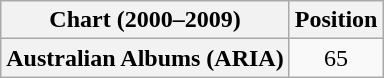<table class="wikitable plainrowheaders">
<tr>
<th scope="col">Chart (2000–2009)</th>
<th scope="col">Position</th>
</tr>
<tr>
<th scope="row">Australian Albums (ARIA)</th>
<td align="center">65</td>
</tr>
</table>
